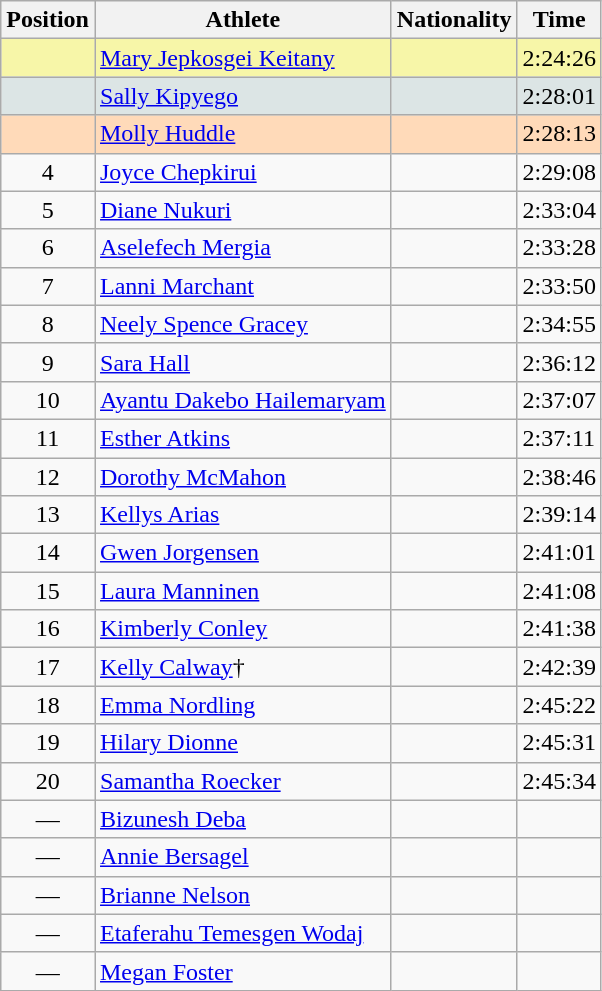<table class="wikitable sortable">
<tr>
<th>Position</th>
<th>Athlete</th>
<th>Nationality</th>
<th>Time</th>
</tr>
<tr bgcolor=#F7F6A8>
<td align=center></td>
<td><a href='#'>Mary Jepkosgei Keitany</a></td>
<td></td>
<td>2:24:26</td>
</tr>
<tr bgcolor=#DCE5E5>
<td align=center></td>
<td><a href='#'>Sally Kipyego</a></td>
<td></td>
<td>2:28:01</td>
</tr>
<tr bgcolor=#FFDAB9>
<td align=center></td>
<td><a href='#'>Molly Huddle</a></td>
<td></td>
<td>2:28:13</td>
</tr>
<tr>
<td align=center>4</td>
<td><a href='#'>Joyce Chepkirui</a></td>
<td></td>
<td>2:29:08</td>
</tr>
<tr>
<td align=center>5</td>
<td><a href='#'>Diane Nukuri</a></td>
<td></td>
<td>2:33:04</td>
</tr>
<tr>
<td align=center>6</td>
<td><a href='#'>Aselefech Mergia</a></td>
<td></td>
<td>2:33:28</td>
</tr>
<tr>
<td align=center>7</td>
<td><a href='#'>Lanni Marchant</a></td>
<td></td>
<td>2:33:50</td>
</tr>
<tr>
<td align=center>8</td>
<td><a href='#'>Neely Spence Gracey</a></td>
<td></td>
<td>2:34:55</td>
</tr>
<tr>
<td align=center>9</td>
<td><a href='#'>Sara Hall</a></td>
<td></td>
<td>2:36:12</td>
</tr>
<tr>
<td align=center>10</td>
<td><a href='#'>Ayantu Dakebo Hailemaryam</a></td>
<td></td>
<td>2:37:07</td>
</tr>
<tr>
<td align=center>11</td>
<td><a href='#'>Esther Atkins</a></td>
<td></td>
<td>2:37:11</td>
</tr>
<tr>
<td align=center>12</td>
<td><a href='#'>Dorothy McMahon</a></td>
<td></td>
<td>2:38:46</td>
</tr>
<tr>
<td align=center>13</td>
<td><a href='#'>Kellys Arias</a></td>
<td></td>
<td>2:39:14</td>
</tr>
<tr>
<td align=center>14</td>
<td><a href='#'>Gwen Jorgensen</a></td>
<td></td>
<td>2:41:01</td>
</tr>
<tr>
<td align=center>15</td>
<td><a href='#'>Laura Manninen</a></td>
<td></td>
<td>2:41:08</td>
</tr>
<tr>
<td align=center>16</td>
<td><a href='#'>Kimberly Conley</a></td>
<td></td>
<td>2:41:38</td>
</tr>
<tr>
<td align=center>17</td>
<td><a href='#'>Kelly Calway</a>†</td>
<td></td>
<td>2:42:39</td>
</tr>
<tr>
<td align=center>18</td>
<td><a href='#'>Emma Nordling</a></td>
<td></td>
<td>2:45:22</td>
</tr>
<tr>
<td align=center>19</td>
<td><a href='#'>Hilary Dionne</a></td>
<td></td>
<td>2:45:31</td>
</tr>
<tr>
<td align=center>20</td>
<td><a href='#'>Samantha Roecker</a></td>
<td></td>
<td>2:45:34</td>
</tr>
<tr>
<td align=center>—</td>
<td><a href='#'>Bizunesh Deba</a></td>
<td></td>
<td></td>
</tr>
<tr>
<td align=center>—</td>
<td><a href='#'>Annie Bersagel</a></td>
<td></td>
<td></td>
</tr>
<tr>
<td align=center>—</td>
<td><a href='#'>Brianne Nelson</a></td>
<td></td>
<td></td>
</tr>
<tr>
<td align=center>—</td>
<td><a href='#'>Etaferahu Temesgen Wodaj</a></td>
<td></td>
<td></td>
</tr>
<tr>
<td align=center>—</td>
<td><a href='#'>Megan Foster</a></td>
<td></td>
<td></td>
</tr>
</table>
